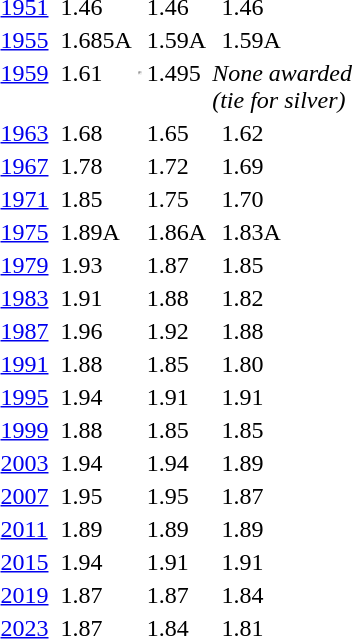<table>
<tr valign="top">
<td><a href='#'>1951</a><br></td>
<td></td>
<td>1.46</td>
<td></td>
<td>1.46</td>
<td></td>
<td>1.46</td>
</tr>
<tr valign="top">
<td><a href='#'>1955</a><br></td>
<td></td>
<td>1.685A</td>
<td></td>
<td>1.59A</td>
<td></td>
<td>1.59A</td>
</tr>
<tr valign="top">
<td><a href='#'>1959</a><br></td>
<td></td>
<td>1.61</td>
<td><hr></td>
<td>1.495</td>
<td colspan=2><em>None awarded</em><br><span><em>(tie for silver)</em></span></td>
</tr>
<tr valign="top">
<td><a href='#'>1963</a><br></td>
<td></td>
<td>1.68</td>
<td></td>
<td>1.65</td>
<td></td>
<td>1.62</td>
</tr>
<tr valign="top">
<td><a href='#'>1967</a><br></td>
<td></td>
<td>1.78</td>
<td></td>
<td>1.72</td>
<td></td>
<td>1.69</td>
</tr>
<tr valign="top">
<td><a href='#'>1971</a><br></td>
<td></td>
<td>1.85</td>
<td></td>
<td>1.75</td>
<td></td>
<td>1.70</td>
</tr>
<tr valign="top">
<td><a href='#'>1975</a><br></td>
<td></td>
<td>1.89A</td>
<td></td>
<td>1.86A</td>
<td></td>
<td>1.83A</td>
</tr>
<tr valign="top">
<td><a href='#'>1979</a><br></td>
<td></td>
<td>1.93</td>
<td></td>
<td>1.87</td>
<td></td>
<td>1.85</td>
</tr>
<tr valign="top">
<td><a href='#'>1983</a><br></td>
<td></td>
<td>1.91</td>
<td></td>
<td>1.88</td>
<td></td>
<td>1.82</td>
</tr>
<tr valign="top">
<td><a href='#'>1987</a><br></td>
<td></td>
<td>1.96</td>
<td></td>
<td>1.92</td>
<td></td>
<td>1.88</td>
</tr>
<tr valign="top">
<td><a href='#'>1991</a><br></td>
<td></td>
<td>1.88</td>
<td></td>
<td>1.85</td>
<td></td>
<td>1.80</td>
</tr>
<tr valign="top">
<td><a href='#'>1995</a><br></td>
<td></td>
<td>1.94</td>
<td></td>
<td>1.91</td>
<td></td>
<td>1.91</td>
</tr>
<tr valign="top">
<td><a href='#'>1999</a><br></td>
<td></td>
<td>1.88</td>
<td></td>
<td>1.85</td>
<td></td>
<td>1.85</td>
</tr>
<tr valign="top">
<td><a href='#'>2003</a><br></td>
<td></td>
<td>1.94</td>
<td></td>
<td>1.94</td>
<td></td>
<td>1.89</td>
</tr>
<tr valign="top">
<td><a href='#'>2007</a><br></td>
<td></td>
<td>1.95</td>
<td></td>
<td>1.95</td>
<td></td>
<td>1.87</td>
</tr>
<tr valign="top">
<td><a href='#'>2011</a><br></td>
<td></td>
<td>1.89</td>
<td></td>
<td>1.89</td>
<td></td>
<td>1.89</td>
</tr>
<tr valign="top">
<td><a href='#'>2015</a><br></td>
<td></td>
<td>1.94</td>
<td></td>
<td>1.91</td>
<td></td>
<td>1.91</td>
</tr>
<tr valign="top">
<td><a href='#'>2019</a><br></td>
<td></td>
<td>1.87</td>
<td></td>
<td>1.87</td>
<td></td>
<td>1.84</td>
</tr>
<tr valign="top">
<td><a href='#'>2023</a><br></td>
<td></td>
<td>1.87</td>
<td></td>
<td>1.84</td>
<td></td>
<td>1.81</td>
</tr>
</table>
